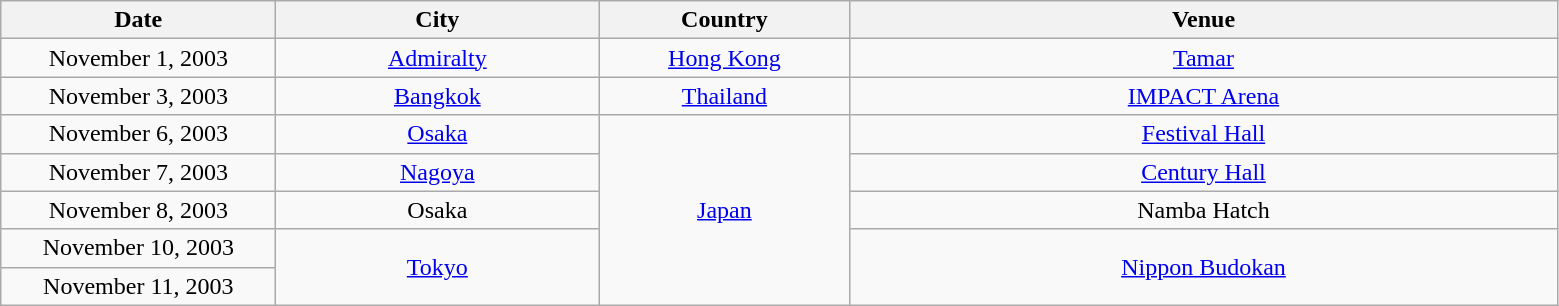<table class="wikitable sortable plainrowheaders" style="text-align:center;">
<tr>
<th scope="col" style="width:11em;">Date</th>
<th scope="col" style="width:13em;">City</th>
<th scope="col" style="width:10em;">Country</th>
<th scope="col" style="width:29em;">Venue</th>
</tr>
<tr>
<td>November 1, 2003</td>
<td><a href='#'>Admiralty</a></td>
<td><a href='#'>Hong Kong</a></td>
<td><a href='#'>Tamar</a></td>
</tr>
<tr>
<td>November 3, 2003</td>
<td><a href='#'>Bangkok</a></td>
<td><a href='#'>Thailand</a></td>
<td><a href='#'>IMPACT Arena</a></td>
</tr>
<tr>
<td>November 6, 2003</td>
<td><a href='#'>Osaka</a></td>
<td rowspan="5"><a href='#'>Japan</a></td>
<td><a href='#'>Festival Hall</a></td>
</tr>
<tr>
<td>November 7, 2003</td>
<td><a href='#'>Nagoya</a></td>
<td><a href='#'>Century Hall</a></td>
</tr>
<tr>
<td>November 8, 2003</td>
<td>Osaka</td>
<td>Namba Hatch</td>
</tr>
<tr>
<td>November 10, 2003</td>
<td rowspan="2"><a href='#'>Tokyo</a></td>
<td rowspan="2"><a href='#'>Nippon Budokan</a></td>
</tr>
<tr>
<td>November 11, 2003</td>
</tr>
</table>
